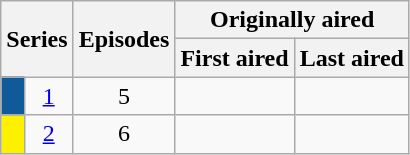<table class="wikitable plainrowheaders" style="text-align:center;">
<tr>
<th colspan="2" rowspan="2">Series</th>
<th rowspan="2">Episodes</th>
<th colspan="2">Originally aired</th>
</tr>
<tr>
<th>First aired</th>
<th>Last aired</th>
</tr>
<tr>
<td style="background:#115A9A;"></td>
<td><a href='#'>1</a></td>
<td>5</td>
<td></td>
<td></td>
</tr>
<tr>
<td style="background:#FDF100;"></td>
<td><a href='#'>2</a></td>
<td>6</td>
<td></td>
<td></td>
</tr>
</table>
